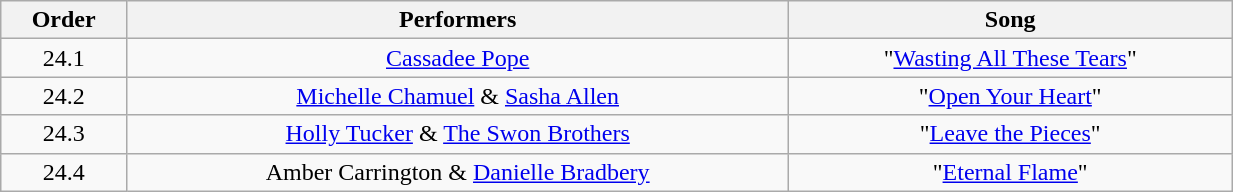<table class="wikitable" style="text-align:center; width:65%;">
<tr>
<th>Order</th>
<th>Performers</th>
<th>Song</th>
</tr>
<tr>
<td>24.1</td>
<td><a href='#'>Cassadee Pope</a></td>
<td>"<a href='#'>Wasting All These Tears</a>"</td>
</tr>
<tr>
<td>24.2</td>
<td><a href='#'>Michelle Chamuel</a> & <a href='#'>Sasha Allen</a></td>
<td>"<a href='#'>Open Your Heart</a>"</td>
</tr>
<tr>
<td>24.3</td>
<td><a href='#'>Holly Tucker</a> & <a href='#'>The Swon Brothers</a></td>
<td>"<a href='#'>Leave the Pieces</a>"</td>
</tr>
<tr>
<td>24.4</td>
<td>Amber Carrington & <a href='#'>Danielle Bradbery</a></td>
<td>"<a href='#'>Eternal Flame</a>"</td>
</tr>
</table>
